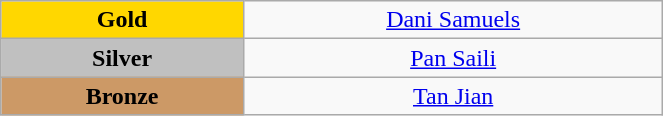<table class="wikitable" style="text-align:center; " width="35%">
<tr>
<td bgcolor="gold"><strong>Gold</strong></td>
<td><a href='#'>Dani Samuels</a><br>  <small><em></em></small></td>
</tr>
<tr>
<td bgcolor="silver"><strong>Silver</strong></td>
<td><a href='#'>Pan Saili</a><br>  <small><em></em></small></td>
</tr>
<tr>
<td bgcolor="CC9966"><strong>Bronze</strong></td>
<td><a href='#'>Tan Jian</a><br>  <small><em></em></small></td>
</tr>
</table>
